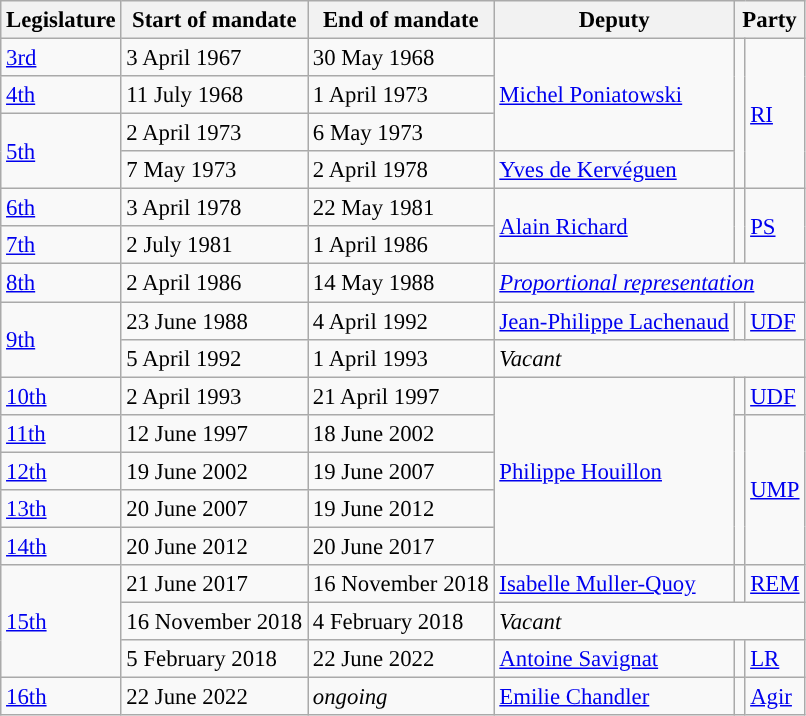<table class="wikitable" style="font-size:95%;">
<tr>
<th>Legislature</th>
<th>Start of mandate</th>
<th>End of mandate</th>
<th>Deputy</th>
<th colspan="2">Party</th>
</tr>
<tr>
<td><a href='#'>3rd</a></td>
<td>3 April 1967</td>
<td>30 May 1968</td>
<td rowspan="3"><a href='#'>Michel Poniatowski</a></td>
<td rowspan="4" style="color:inherit;background:"></td>
<td rowspan="4"><a href='#'>RI</a></td>
</tr>
<tr>
<td><a href='#'>4th</a></td>
<td>11 July 1968</td>
<td>1 April 1973</td>
</tr>
<tr>
<td rowspan="2"><a href='#'>5th</a></td>
<td>2 April 1973</td>
<td>6 May 1973</td>
</tr>
<tr>
<td>7 May 1973</td>
<td>2 April 1978</td>
<td><a href='#'>Yves de Kervéguen</a></td>
</tr>
<tr>
<td><a href='#'>6th</a></td>
<td>3 April 1978</td>
<td>22 May 1981</td>
<td rowspan="2"><a href='#'>Alain Richard</a></td>
<td rowspan="2" style="color:inherit;background:"></td>
<td rowspan="2"><a href='#'>PS</a></td>
</tr>
<tr>
<td><a href='#'>7th</a></td>
<td>2 July 1981</td>
<td>1 April 1986</td>
</tr>
<tr>
<td><a href='#'>8th</a></td>
<td>2 April 1986</td>
<td>14 May 1988</td>
<td colspan="3"><em><a href='#'>Proportional representation</a></em></td>
</tr>
<tr>
<td rowspan="2"><a href='#'>9th</a></td>
<td>23 June 1988</td>
<td>4 April 1992</td>
<td><a href='#'>Jean-Philippe Lachenaud</a></td>
<td style="color:inherit;background:"></td>
<td><a href='#'>UDF</a></td>
</tr>
<tr>
<td>5 April 1992</td>
<td>1 April 1993</td>
<td colspan="3"><em>Vacant</em></td>
</tr>
<tr>
<td><a href='#'>10th</a></td>
<td>2 April 1993</td>
<td>21 April 1997</td>
<td rowspan="5"><a href='#'>Philippe Houillon</a></td>
<td style="color:inherit;background:"></td>
<td><a href='#'>UDF</a></td>
</tr>
<tr>
<td><a href='#'>11th</a></td>
<td>12 June 1997</td>
<td>18 June 2002</td>
<td rowspan="4" style="color:inherit;background:"></td>
<td rowspan="4"><a href='#'>UMP</a></td>
</tr>
<tr>
<td><a href='#'>12th</a></td>
<td>19 June 2002</td>
<td>19 June 2007</td>
</tr>
<tr>
<td><a href='#'>13th</a></td>
<td>20 June 2007</td>
<td>19 June 2012</td>
</tr>
<tr>
<td><a href='#'>14th</a></td>
<td>20 June 2012</td>
<td>20 June 2017</td>
</tr>
<tr>
<td rowspan="3"><a href='#'>15th</a></td>
<td>21 June 2017</td>
<td>16 November 2018</td>
<td><a href='#'>Isabelle Muller-Quoy</a></td>
<td style="color:inherit;background:"></td>
<td><a href='#'>REM</a></td>
</tr>
<tr>
<td>16 November 2018</td>
<td>4 February 2018</td>
<td colspan="3"><em>Vacant</em></td>
</tr>
<tr>
<td>5 February 2018</td>
<td>22 June 2022</td>
<td><a href='#'>Antoine Savignat</a></td>
<td style="color:inherit;background:"></td>
<td><a href='#'>LR</a></td>
</tr>
<tr>
<td><a href='#'>16th</a></td>
<td>22 June 2022</td>
<td><em>ongoing</em></td>
<td><a href='#'>Emilie Chandler</a></td>
<td style="color:inherit;background:"></td>
<td><a href='#'>Agir</a></td>
</tr>
</table>
